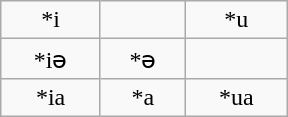<table class="wikitable" style="width: 12em; text-align: center;">
<tr>
<td>*i</td>
<td></td>
<td>*u</td>
</tr>
<tr>
<td>*iə</td>
<td>*ə</td>
<td></td>
</tr>
<tr>
<td>*ia</td>
<td>*a</td>
<td>*ua</td>
</tr>
</table>
